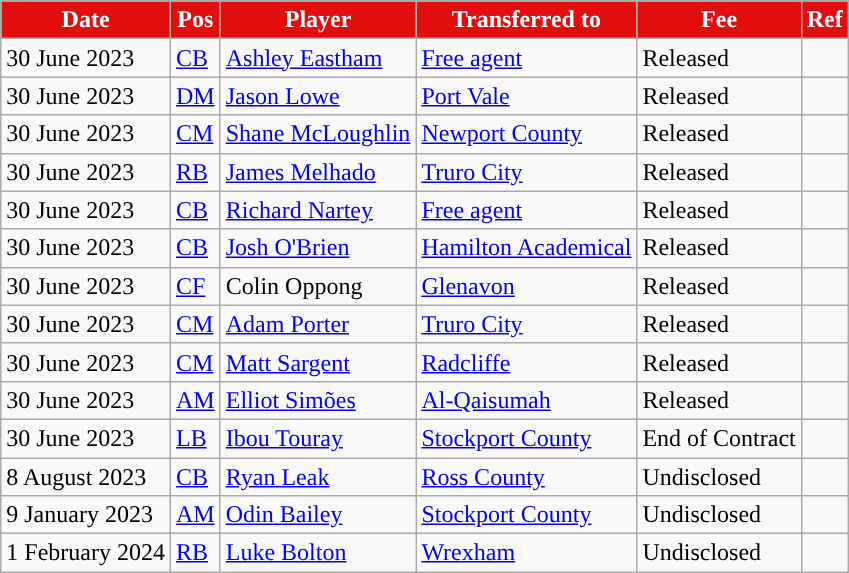<table class="wikitable plainrowheaders sortable">
<tr>
<th style="background:#e20e0e;color:white;">Date</th>
<th style="background:#e20e0e;color:white;">Pos</th>
<th style="background:#e20e0e;color:white;">Player</th>
<th style="background:#e20e0e;color:white;">Transferred to</th>
<th style="background:#e20e0e;color:white;">Fee</th>
<th style="background:#e20e0e;color:white;">Ref</th>
</tr>
<tr>
<td>30 June 2023</td>
<td><a href='#'>CB</a></td>
<td> <a href='#'>Ashley Eastham</a></td>
<td> <a href='#'>Free agent</a></td>
<td>Released</td>
<td></td>
</tr>
<tr>
<td>30 June 2023</td>
<td><a href='#'>DM</a></td>
<td> <a href='#'>Jason Lowe</a></td>
<td> <a href='#'>Port Vale</a></td>
<td>Released</td>
<td></td>
</tr>
<tr>
<td>30 June 2023</td>
<td><a href='#'>CM</a></td>
<td> <a href='#'>Shane McLoughlin</a></td>
<td> <a href='#'>Newport County</a></td>
<td>Released</td>
<td></td>
</tr>
<tr>
<td>30 June 2023</td>
<td><a href='#'>RB</a></td>
<td> <a href='#'>James Melhado</a></td>
<td> <a href='#'>Truro City</a></td>
<td>Released</td>
<td></td>
</tr>
<tr>
<td>30 June 2023</td>
<td><a href='#'>CB</a></td>
<td> <a href='#'>Richard Nartey</a></td>
<td> <a href='#'>Free agent</a></td>
<td>Released</td>
<td></td>
</tr>
<tr>
<td>30 June 2023</td>
<td><a href='#'>CB</a></td>
<td> <a href='#'>Josh O'Brien</a></td>
<td> <a href='#'>Hamilton Academical</a></td>
<td>Released</td>
<td></td>
</tr>
<tr>
<td>30 June 2023</td>
<td><a href='#'>CF</a></td>
<td> Colin Oppong</td>
<td> <a href='#'>Glenavon</a></td>
<td>Released</td>
<td></td>
</tr>
<tr>
<td>30 June 2023</td>
<td><a href='#'>CM</a></td>
<td> <a href='#'>Adam Porter</a></td>
<td> <a href='#'>Truro City</a></td>
<td>Released</td>
<td></td>
</tr>
<tr>
<td>30 June 2023</td>
<td><a href='#'>CM</a></td>
<td> <a href='#'>Matt Sargent</a></td>
<td> <a href='#'>Radcliffe</a></td>
<td>Released</td>
<td></td>
</tr>
<tr>
<td>30 June 2023</td>
<td><a href='#'>AM</a></td>
<td> <a href='#'>Elliot Simões</a></td>
<td> <a href='#'>Al-Qaisumah</a></td>
<td>Released</td>
<td></td>
</tr>
<tr>
<td>30 June 2023</td>
<td><a href='#'>LB</a></td>
<td> <a href='#'>Ibou Touray</a></td>
<td> <a href='#'>Stockport County</a></td>
<td>End of Contract</td>
<td></td>
</tr>
<tr>
<td>8 August 2023</td>
<td><a href='#'>CB</a></td>
<td> <a href='#'>Ryan Leak</a></td>
<td> <a href='#'>Ross County</a></td>
<td>Undisclosed</td>
<td></td>
</tr>
<tr>
<td>9 January 2023</td>
<td><a href='#'>AM</a></td>
<td> <a href='#'>Odin Bailey</a></td>
<td> <a href='#'>Stockport County</a></td>
<td>Undisclosed</td>
<td></td>
</tr>
<tr>
<td>1 February 2024</td>
<td><a href='#'>RB</a></td>
<td> <a href='#'>Luke Bolton</a></td>
<td> <a href='#'>Wrexham</a></td>
<td>Undisclosed</td>
<td></td>
</tr>
</table>
